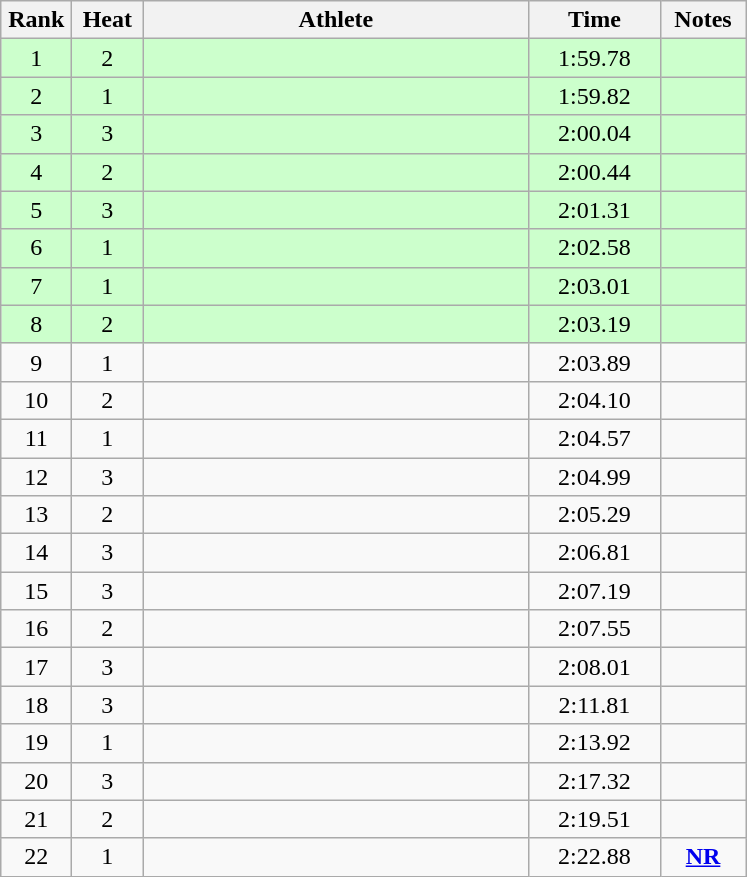<table class="wikitable" style="text-align:center">
<tr>
<th width=40>Rank</th>
<th width=40>Heat</th>
<th width=250>Athlete</th>
<th width=80>Time</th>
<th width=50>Notes</th>
</tr>
<tr bgcolor=ccffcc>
<td>1</td>
<td>2</td>
<td align=left></td>
<td>1:59.78</td>
<td></td>
</tr>
<tr bgcolor=ccffcc>
<td>2</td>
<td>1</td>
<td align=left></td>
<td>1:59.82</td>
<td></td>
</tr>
<tr bgcolor=ccffcc>
<td>3</td>
<td>3</td>
<td align=left></td>
<td>2:00.04</td>
<td></td>
</tr>
<tr bgcolor=ccffcc>
<td>4</td>
<td>2</td>
<td align=left></td>
<td>2:00.44</td>
<td></td>
</tr>
<tr bgcolor=ccffcc>
<td>5</td>
<td>3</td>
<td align=left></td>
<td>2:01.31</td>
<td></td>
</tr>
<tr bgcolor=ccffcc>
<td>6</td>
<td>1</td>
<td align=left></td>
<td>2:02.58</td>
<td></td>
</tr>
<tr bgcolor=ccffcc>
<td>7</td>
<td>1</td>
<td align=left></td>
<td>2:03.01</td>
<td></td>
</tr>
<tr bgcolor=ccffcc>
<td>8</td>
<td>2</td>
<td align=left></td>
<td>2:03.19</td>
<td></td>
</tr>
<tr>
<td>9</td>
<td>1</td>
<td align=left></td>
<td>2:03.89</td>
<td></td>
</tr>
<tr>
<td>10</td>
<td>2</td>
<td align=left></td>
<td>2:04.10</td>
<td></td>
</tr>
<tr>
<td>11</td>
<td>1</td>
<td align=left></td>
<td>2:04.57</td>
<td></td>
</tr>
<tr>
<td>12</td>
<td>3</td>
<td align=left></td>
<td>2:04.99</td>
<td></td>
</tr>
<tr>
<td>13</td>
<td>2</td>
<td align=left></td>
<td>2:05.29</td>
<td></td>
</tr>
<tr>
<td>14</td>
<td>3</td>
<td align=left></td>
<td>2:06.81</td>
<td></td>
</tr>
<tr>
<td>15</td>
<td>3</td>
<td align=left></td>
<td>2:07.19</td>
<td></td>
</tr>
<tr>
<td>16</td>
<td>2</td>
<td align=left></td>
<td>2:07.55</td>
<td></td>
</tr>
<tr>
<td>17</td>
<td>3</td>
<td align=left></td>
<td>2:08.01</td>
<td></td>
</tr>
<tr>
<td>18</td>
<td>3</td>
<td align=left></td>
<td>2:11.81</td>
<td></td>
</tr>
<tr>
<td>19</td>
<td>1</td>
<td align=left></td>
<td>2:13.92</td>
<td></td>
</tr>
<tr>
<td>20</td>
<td>3</td>
<td align=left></td>
<td>2:17.32</td>
<td></td>
</tr>
<tr>
<td>21</td>
<td>2</td>
<td align=left></td>
<td>2:19.51</td>
<td></td>
</tr>
<tr>
<td>22</td>
<td>1</td>
<td align=left></td>
<td>2:22.88</td>
<td><strong><a href='#'>NR</a></strong></td>
</tr>
</table>
